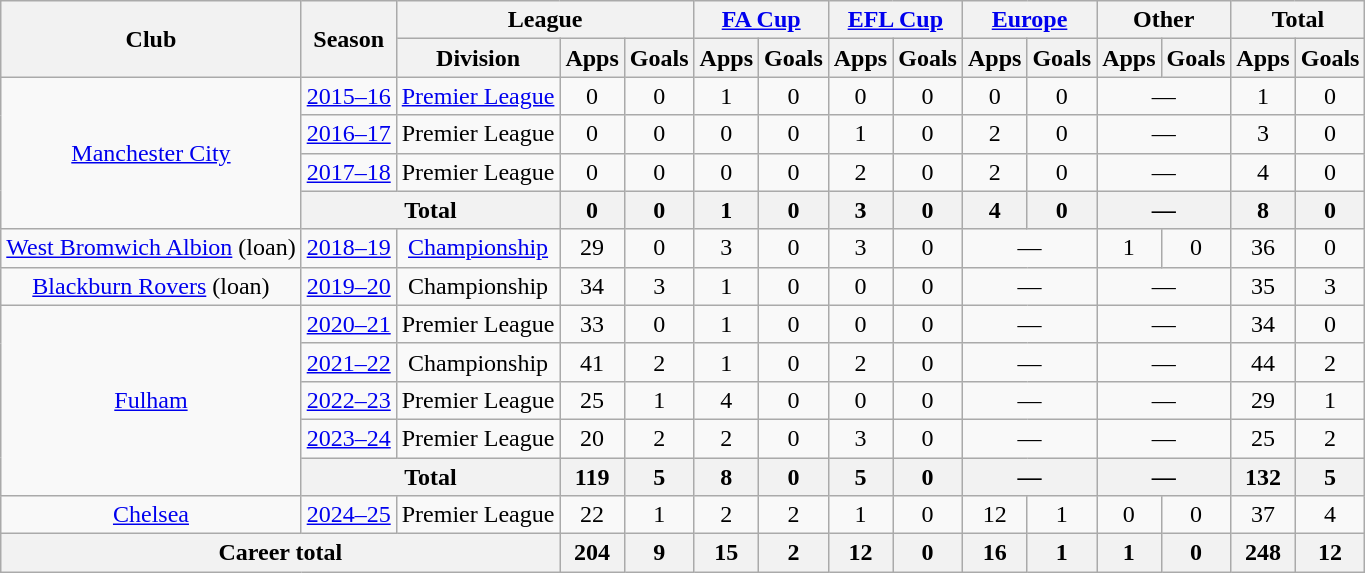<table class="wikitable" style="text-align: center;">
<tr>
<th rowspan="2">Club</th>
<th rowspan="2">Season</th>
<th colspan="3">League</th>
<th colspan="2"><a href='#'>FA Cup</a></th>
<th colspan="2"><a href='#'>EFL Cup</a></th>
<th colspan="2"><a href='#'>Europe</a></th>
<th colspan="2">Other</th>
<th colspan="2">Total</th>
</tr>
<tr>
<th>Division</th>
<th>Apps</th>
<th>Goals</th>
<th>Apps</th>
<th>Goals</th>
<th>Apps</th>
<th>Goals</th>
<th>Apps</th>
<th>Goals</th>
<th>Apps</th>
<th>Goals</th>
<th>Apps</th>
<th>Goals</th>
</tr>
<tr>
<td rowspan="4"><a href='#'>Manchester City</a></td>
<td><a href='#'>2015–16</a></td>
<td><a href='#'>Premier League</a></td>
<td>0</td>
<td>0</td>
<td>1</td>
<td>0</td>
<td>0</td>
<td>0</td>
<td>0</td>
<td>0</td>
<td colspan="2">—</td>
<td>1</td>
<td>0</td>
</tr>
<tr>
<td><a href='#'>2016–17</a></td>
<td>Premier League</td>
<td>0</td>
<td>0</td>
<td>0</td>
<td>0</td>
<td>1</td>
<td>0</td>
<td>2</td>
<td>0</td>
<td colspan="2">—</td>
<td>3</td>
<td>0</td>
</tr>
<tr>
<td><a href='#'>2017–18</a></td>
<td>Premier League</td>
<td>0</td>
<td>0</td>
<td>0</td>
<td>0</td>
<td>2</td>
<td>0</td>
<td>2</td>
<td>0</td>
<td colspan="2">—</td>
<td>4</td>
<td>0</td>
</tr>
<tr>
<th colspan="2">Total</th>
<th>0</th>
<th>0</th>
<th>1</th>
<th>0</th>
<th>3</th>
<th>0</th>
<th>4</th>
<th>0</th>
<th colspan="2">—</th>
<th>8</th>
<th>0</th>
</tr>
<tr>
<td><a href='#'>West Bromwich Albion</a> (loan)</td>
<td><a href='#'>2018–19</a></td>
<td><a href='#'>Championship</a></td>
<td>29</td>
<td>0</td>
<td>3</td>
<td>0</td>
<td>3</td>
<td>0</td>
<td colspan="2">—</td>
<td>1</td>
<td>0</td>
<td>36</td>
<td>0</td>
</tr>
<tr>
<td><a href='#'>Blackburn Rovers</a> (loan)</td>
<td><a href='#'>2019–20</a></td>
<td>Championship</td>
<td>34</td>
<td>3</td>
<td>1</td>
<td>0</td>
<td>0</td>
<td>0</td>
<td colspan="2">—</td>
<td colspan="2">—</td>
<td>35</td>
<td>3</td>
</tr>
<tr>
<td rowspan="5"><a href='#'>Fulham</a></td>
<td><a href='#'>2020–21</a></td>
<td>Premier League</td>
<td>33</td>
<td>0</td>
<td>1</td>
<td>0</td>
<td>0</td>
<td>0</td>
<td colspan="2">—</td>
<td colspan="2">—</td>
<td>34</td>
<td>0</td>
</tr>
<tr>
<td><a href='#'>2021–22</a></td>
<td>Championship</td>
<td>41</td>
<td>2</td>
<td>1</td>
<td>0</td>
<td>2</td>
<td>0</td>
<td colspan="2">—</td>
<td colspan="2">—</td>
<td>44</td>
<td>2</td>
</tr>
<tr>
<td><a href='#'>2022–23</a></td>
<td>Premier League</td>
<td>25</td>
<td>1</td>
<td>4</td>
<td>0</td>
<td>0</td>
<td>0</td>
<td colspan="2">—</td>
<td colspan="2">—</td>
<td>29</td>
<td>1</td>
</tr>
<tr>
<td><a href='#'>2023–24</a></td>
<td>Premier League</td>
<td>20</td>
<td>2</td>
<td>2</td>
<td>0</td>
<td>3</td>
<td>0</td>
<td colspan="2">—</td>
<td colspan="2">—</td>
<td>25</td>
<td>2</td>
</tr>
<tr>
<th colspan="2">Total</th>
<th>119</th>
<th>5</th>
<th>8</th>
<th>0</th>
<th>5</th>
<th>0</th>
<th colspan="2">—</th>
<th colspan="2">—</th>
<th>132</th>
<th>5</th>
</tr>
<tr>
<td><a href='#'>Chelsea</a></td>
<td><a href='#'>2024–25</a></td>
<td>Premier League</td>
<td>22</td>
<td>1</td>
<td>2</td>
<td>2</td>
<td>1</td>
<td>0</td>
<td>12</td>
<td>1</td>
<td>0</td>
<td>0</td>
<td>37</td>
<td>4</td>
</tr>
<tr>
<th colspan="3">Career total</th>
<th>204</th>
<th>9</th>
<th>15</th>
<th>2</th>
<th>12</th>
<th>0</th>
<th>16</th>
<th>1</th>
<th>1</th>
<th>0</th>
<th>248</th>
<th>12</th>
</tr>
</table>
